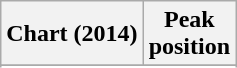<table class="wikitable sortable plainrowheaders" style="text-align:center">
<tr>
<th scope="col">Chart (2014)</th>
<th scope="col">Peak<br>position</th>
</tr>
<tr>
</tr>
<tr>
</tr>
<tr>
</tr>
</table>
